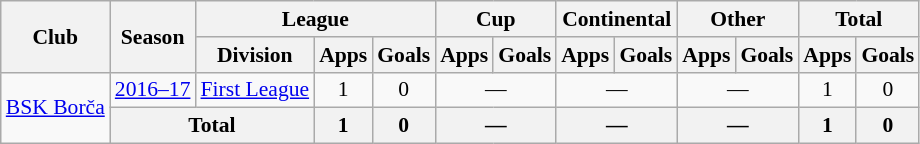<table class="wikitable" style="text-align: center;font-size:90%">
<tr>
<th rowspan="2">Club</th>
<th rowspan="2">Season</th>
<th colspan="3">League</th>
<th colspan="2">Cup</th>
<th colspan="2">Continental</th>
<th colspan="2">Other</th>
<th colspan="2">Total</th>
</tr>
<tr>
<th>Division</th>
<th>Apps</th>
<th>Goals</th>
<th>Apps</th>
<th>Goals</th>
<th>Apps</th>
<th>Goals</th>
<th>Apps</th>
<th>Goals</th>
<th>Apps</th>
<th>Goals</th>
</tr>
<tr>
<td rowspan="2" valign="center"><a href='#'>BSK Borča</a></td>
<td><a href='#'>2016–17</a></td>
<td><a href='#'>First League</a></td>
<td>1</td>
<td>0</td>
<td colspan="2">—</td>
<td colspan="2">—</td>
<td colspan="2">—</td>
<td>1</td>
<td>0</td>
</tr>
<tr>
<th colspan="2">Total</th>
<th>1</th>
<th>0</th>
<th colspan="2">—</th>
<th colspan="2">—</th>
<th colspan="2">—</th>
<th>1</th>
<th>0</th>
</tr>
</table>
